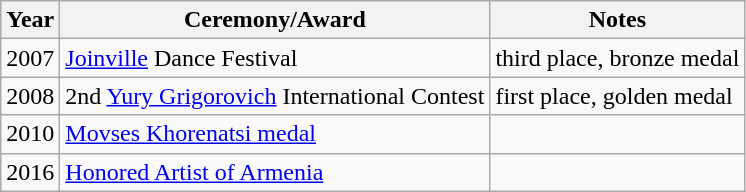<table class="wikitable sortable">
<tr>
<th>Year</th>
<th>Ceremony/Award</th>
<th>Notes</th>
</tr>
<tr>
<td>2007</td>
<td><a href='#'>Joinville</a> Dance Festival</td>
<td>third place, bronze medal</td>
</tr>
<tr>
<td>2008</td>
<td>2nd <a href='#'>Yury Grigorovich</a> International Contest</td>
<td>first place, golden medal</td>
</tr>
<tr>
<td>2010</td>
<td><a href='#'>Movses Khorenatsi medal</a></td>
<td></td>
</tr>
<tr>
<td>2016</td>
<td><a href='#'>Honored Artist of Armenia</a></td>
<td></td>
</tr>
</table>
